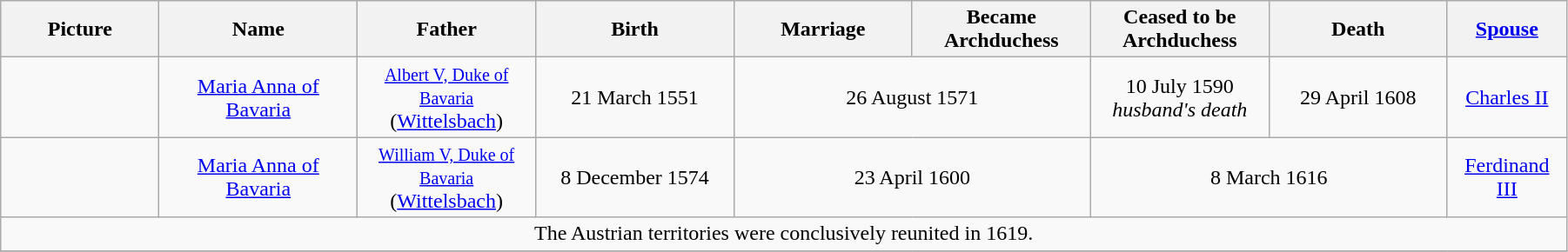<table width=95% class="wikitable">
<tr>
<th width = "8%">Picture</th>
<th width = "10%">Name</th>
<th width = "9%">Father</th>
<th width = "10%">Birth</th>
<th width = "9%">Marriage</th>
<th width = "9%">Became Archduchess</th>
<th width = "9%">Ceased to be Archduchess</th>
<th width = "9%">Death</th>
<th width = "6%"><a href='#'>Spouse</a></th>
</tr>
<tr>
<td align=center></td>
<td align=center><a href='#'>Maria Anna of Bavaria</a></td>
<td align="center"><small><a href='#'>Albert V, Duke of Bavaria</a></small><br>(<a href='#'>Wittelsbach</a>)</td>
<td align="center">21 March 1551</td>
<td align="center" colspan="2">26 August 1571</td>
<td align="center">10 July 1590<br><em>husband's death</em></td>
<td align="center">29 April 1608</td>
<td align="center"><a href='#'>Charles II</a></td>
</tr>
<tr>
<td align=center></td>
<td align=center><a href='#'>Maria Anna of Bavaria</a></td>
<td align="center"><small><a href='#'>William V, Duke of Bavaria</a></small><br>(<a href='#'>Wittelsbach</a>)</td>
<td align="center">8 December 1574</td>
<td align="center" colspan="2">23 April 1600</td>
<td align="center" colspan="2">8 March 1616</td>
<td align="center"><a href='#'>Ferdinand III</a></td>
</tr>
<tr>
<td align="center" colspan="9">The Austrian territories were conclusively reunited in 1619.</td>
</tr>
<tr>
</tr>
</table>
